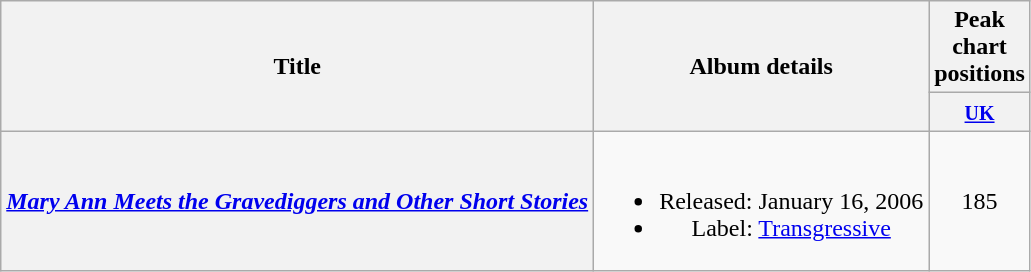<table class="wikitable plainrowheaders" style="text-align:center">
<tr>
<th scope="col" rowspan="2">Title</th>
<th scope="col" rowspan="2">Album details</th>
<th scope="col" colspan="1">Peak chart positions</th>
</tr>
<tr>
<th style="width:1em"><small><a href='#'>UK</a></small><br></th>
</tr>
<tr>
<th scope="row"><em><a href='#'>Mary Ann Meets the Gravediggers and Other Short Stories</a></em></th>
<td><br><ul><li>Released: January 16, 2006</li><li>Label: <a href='#'>Transgressive</a></li></ul></td>
<td>185</td>
</tr>
</table>
